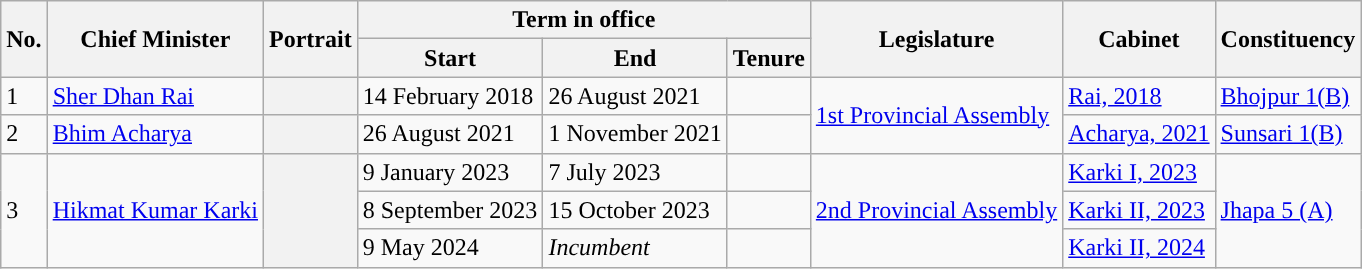<table class="wikitable">
<tr>
<th rowspan="2" style="background-color:">No.</th>
<th rowspan="2" style="background-color:">Chief Minister</th>
<th rowspan="2" style="background-color:">Portrait</th>
<th colspan="3" style="background-color:">Term in office</th>
<th rowspan="2" style="background-color:">Legislature</th>
<th rowspan="2" style="background-color:">Cabinet</th>
<th rowspan="2" style="background-color:">Constituency</th>
</tr>
<tr>
<th style="background-color:">Start</th>
<th style="background-color:">End</th>
<th style="background-color:">Tenure</th>
</tr>
<tr>
<td>1</td>
<td><a href='#'>Sher Dhan Rai</a></td>
<th></th>
<td>14 February 2018</td>
<td>26 August 2021</td>
<td></td>
<td rowspan="2"><a href='#'>1st Provincial Assembly</a></td>
<td><a href='#'>Rai, 2018</a></td>
<td><a href='#'>Bhojpur 1(B)</a></td>
</tr>
<tr>
<td>2</td>
<td><a href='#'>Bhim Acharya</a></td>
<th></th>
<td>26 August 2021</td>
<td>1 November 2021</td>
<td></td>
<td><a href='#'>Acharya, 2021</a></td>
<td><a href='#'>Sunsari 1(B)</a></td>
</tr>
<tr>
<td rowspan="3">3</td>
<td rowspan="3"><a href='#'>Hikmat Kumar Karki</a></td>
<th rowspan="3"></th>
<td>9 January 2023</td>
<td>7 July 2023</td>
<td></td>
<td rowspan="3"><a href='#'>2nd Provincial Assembly</a></td>
<td><a href='#'>Karki I, 2023</a></td>
<td rowspan="3"><a href='#'>Jhapa 5 (A)</a></td>
</tr>
<tr>
<td>8 September 2023</td>
<td>15 October 2023</td>
<td></td>
<td><a href='#'>Karki II, 2023</a></td>
</tr>
<tr>
<td>9 May 2024</td>
<td><em>Incumbent</em></td>
<td></td>
<td><a href='#'>Karki II, 2024</a></td>
</tr>
</table>
